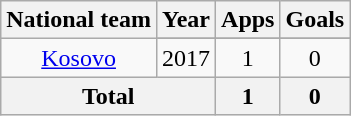<table class="wikitable" style="text-align:center">
<tr>
<th>National team</th>
<th>Year</th>
<th>Apps</th>
<th>Goals</th>
</tr>
<tr>
<td rowspan="2"><a href='#'>Kosovo</a></td>
</tr>
<tr>
<td>2017</td>
<td>1</td>
<td>0</td>
</tr>
<tr>
<th colspan="2">Total</th>
<th>1</th>
<th>0</th>
</tr>
</table>
